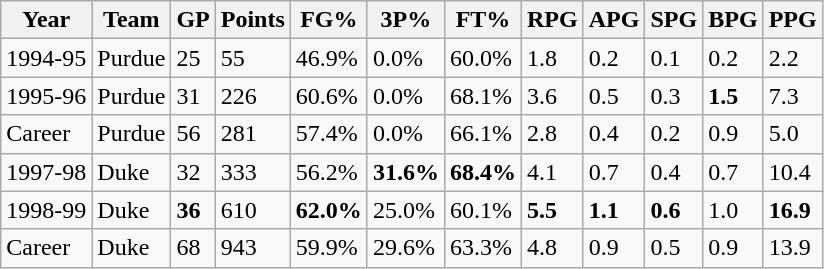<table class="wikitable">
<tr>
<th>Year</th>
<th>Team</th>
<th>GP</th>
<th>Points</th>
<th>FG%</th>
<th>3P%</th>
<th>FT%</th>
<th>RPG</th>
<th>APG</th>
<th>SPG</th>
<th>BPG</th>
<th>PPG</th>
</tr>
<tr>
<td>1994-95</td>
<td>Purdue</td>
<td>25</td>
<td>55</td>
<td>46.9%</td>
<td>0.0%</td>
<td>60.0%</td>
<td>1.8</td>
<td>0.2</td>
<td>0.1</td>
<td>0.2</td>
<td>2.2</td>
</tr>
<tr>
<td>1995-96</td>
<td>Purdue</td>
<td>31</td>
<td>226</td>
<td>60.6%</td>
<td>0.0%</td>
<td>68.1%</td>
<td>3.6</td>
<td>0.5</td>
<td>0.3</td>
<td><strong>1.5</strong></td>
<td>7.3</td>
</tr>
<tr>
<td>Career</td>
<td>Purdue</td>
<td>56</td>
<td>281</td>
<td>57.4%</td>
<td>0.0%</td>
<td>66.1%</td>
<td>2.8</td>
<td>0.4</td>
<td>0.2</td>
<td>0.9</td>
<td>5.0</td>
</tr>
<tr>
<td>1997-98</td>
<td>Duke</td>
<td>32</td>
<td>333</td>
<td>56.2%</td>
<td><strong>31.6%</strong></td>
<td><strong>68.4%</strong></td>
<td>4.1</td>
<td>0.7</td>
<td>0.4</td>
<td>0.7</td>
<td>10.4</td>
</tr>
<tr>
<td>1998-99</td>
<td>Duke</td>
<td><strong>36</strong></td>
<td>610</td>
<td><strong>62.0%</strong></td>
<td>25.0%</td>
<td>60.1%</td>
<td><strong>5.5</strong></td>
<td><strong>1.1</strong></td>
<td><strong>0.6</strong></td>
<td>1.0</td>
<td><strong>16.9</strong></td>
</tr>
<tr>
<td>Career</td>
<td>Duke</td>
<td>68</td>
<td>943</td>
<td>59.9%</td>
<td>29.6%</td>
<td>63.3%</td>
<td>4.8</td>
<td>0.9</td>
<td>0.5</td>
<td>0.9</td>
<td>13.9</td>
</tr>
</table>
